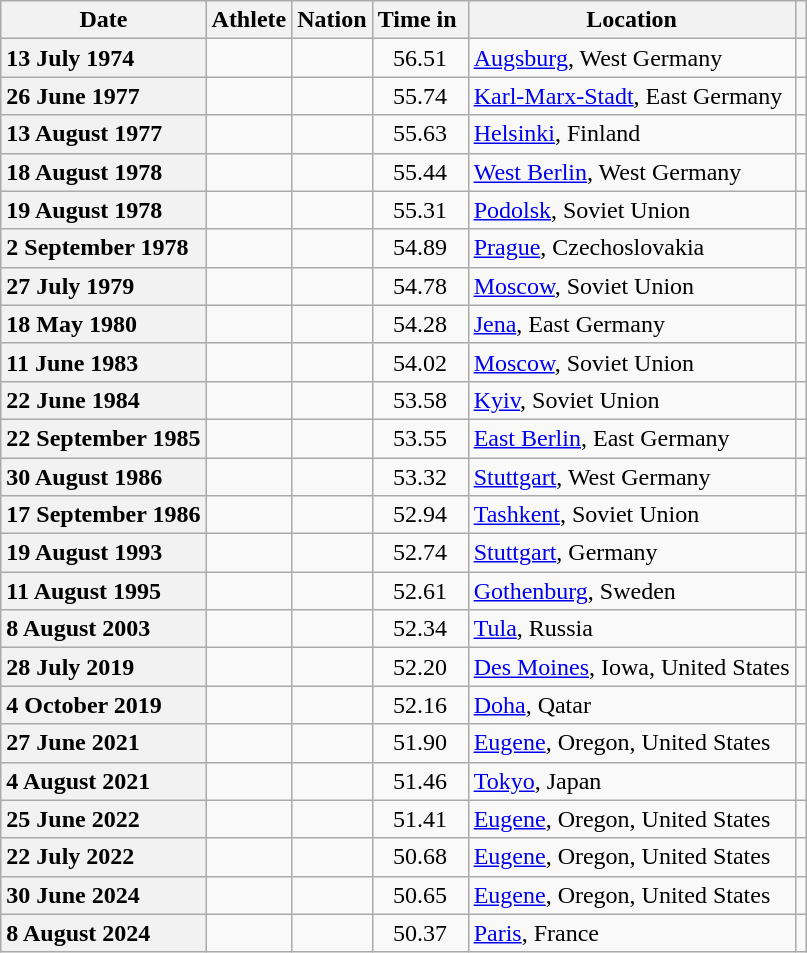<table class="wikitable sortable" style="text-align:left">
<tr>
<th scope="col">Date</th>
<th scope="col">Athlete</th>
<th scope="col">Nation</th>
<th scope="col">Time in </th>
<th scope="col">Location</th>
<th scope="col" class="unsortable"></th>
</tr>
<tr>
<th scope="row" style="text-align:left">13 July 1974</th>
<td></td>
<td></td>
<td style="text-align:center">56.51</td>
<td><a href='#'>Augsburg</a>, West Germany</td>
<td></td>
</tr>
<tr>
<th scope="row" style="text-align:left">26 June 1977</th>
<td></td>
<td></td>
<td style="text-align:center">55.74</td>
<td><a href='#'>Karl-Marx-Stadt</a>, East Germany</td>
<td></td>
</tr>
<tr>
<th scope="row" style="text-align:left">13 August 1977</th>
<td></td>
<td></td>
<td style="text-align:center">55.63</td>
<td><a href='#'>Helsinki</a>, Finland</td>
<td></td>
</tr>
<tr>
<th scope="row" style="text-align:left">18 August 1978</th>
<td></td>
<td></td>
<td style="text-align:center">55.44</td>
<td><a href='#'>West Berlin</a>, West Germany</td>
<td></td>
</tr>
<tr>
<th scope="row" style="text-align:left">19 August 1978</th>
<td></td>
<td></td>
<td style="text-align:center">55.31</td>
<td><a href='#'>Podolsk</a>, Soviet Union</td>
<td></td>
</tr>
<tr>
<th scope="row" style="text-align:left">2 September 1978</th>
<td></td>
<td></td>
<td style="text-align:center">54.89</td>
<td><a href='#'>Prague</a>, Czechoslovakia</td>
<td></td>
</tr>
<tr>
<th scope="row" style="text-align:left">27 July 1979</th>
<td></td>
<td></td>
<td style="text-align:center">54.78</td>
<td><a href='#'>Moscow</a>, Soviet Union</td>
<td></td>
</tr>
<tr>
<th scope="row" style="text-align:left">18 May 1980</th>
<td></td>
<td></td>
<td style="text-align:center">54.28</td>
<td><a href='#'>Jena</a>, East Germany</td>
<td></td>
</tr>
<tr>
<th scope="row" style="text-align:left">11 June 1983</th>
<td></td>
<td></td>
<td style="text-align:center">54.02</td>
<td><a href='#'>Moscow</a>, Soviet Union</td>
<td></td>
</tr>
<tr>
<th scope="row" style="text-align:left">22 June 1984</th>
<td></td>
<td></td>
<td style="text-align:center">53.58</td>
<td><a href='#'>Kyiv</a>, Soviet Union</td>
<td></td>
</tr>
<tr>
<th scope="row" style="text-align:left">22 September 1985</th>
<td></td>
<td></td>
<td style="text-align:center">53.55</td>
<td><a href='#'>East Berlin</a>, East Germany</td>
<td></td>
</tr>
<tr>
<th scope="row" style="text-align:left">30 August 1986</th>
<td></td>
<td></td>
<td style="text-align:center">53.32</td>
<td><a href='#'>Stuttgart</a>, West Germany</td>
<td></td>
</tr>
<tr>
<th scope="row">17 September 1986</th>
<td></td>
<td></td>
<td style="text-align:center">52.94</td>
<td><a href='#'>Tashkent</a>, Soviet Union</td>
<td></td>
</tr>
<tr>
<th scope="row" style="text-align:left">19 August 1993</th>
<td></td>
<td></td>
<td style="text-align:center">52.74</td>
<td><a href='#'>Stuttgart</a>, Germany</td>
<td></td>
</tr>
<tr>
<th scope="row" style="text-align:left">11 August 1995</th>
<td></td>
<td></td>
<td style="text-align:center">52.61</td>
<td><a href='#'>Gothenburg</a>, Sweden</td>
<td></td>
</tr>
<tr>
<th scope="row" style="text-align:left">8 August 2003</th>
<td></td>
<td></td>
<td style="text-align:center">52.34</td>
<td><a href='#'>Tula</a>, Russia</td>
<td></td>
</tr>
<tr>
<th scope="row" style="text-align:left">28 July 2019</th>
<td></td>
<td></td>
<td style="text-align:center">52.20</td>
<td><a href='#'>Des Moines</a>, Iowa, United States</td>
<td></td>
</tr>
<tr>
<th scope="row" style="text-align:left">4 October 2019</th>
<td></td>
<td></td>
<td style="text-align:center">52.16</td>
<td><a href='#'>Doha</a>, Qatar</td>
<td></td>
</tr>
<tr>
<th scope="row" style="text-align:left">27 June 2021</th>
<td></td>
<td></td>
<td style="text-align:center">51.90</td>
<td><a href='#'>Eugene</a>, Oregon, United States</td>
<td></td>
</tr>
<tr>
<th scope="row" style="text-align:left">4 August 2021</th>
<td></td>
<td></td>
<td style="text-align:center">51.46</td>
<td><a href='#'>Tokyo</a>, Japan</td>
<td></td>
</tr>
<tr>
<th scope="row" style="text-align:left">25 June 2022</th>
<td></td>
<td></td>
<td style="text-align:center">51.41</td>
<td><a href='#'>Eugene</a>, Oregon, United States</td>
<td></td>
</tr>
<tr>
<th scope="row" style="text-align:left">22 July 2022</th>
<td></td>
<td></td>
<td style="text-align:center">50.68</td>
<td><a href='#'>Eugene</a>, Oregon, United States</td>
<td></td>
</tr>
<tr>
<th scope="row" style="text-align:left">30 June 2024</th>
<td></td>
<td></td>
<td style="text-align:center">50.65</td>
<td><a href='#'>Eugene</a>, Oregon, United States</td>
<td></td>
</tr>
<tr>
<th scope="row" style="text-align:left">8 August 2024</th>
<td></td>
<td></td>
<td style="text-align:center">50.37</td>
<td><a href='#'>Paris</a>, France</td>
<td></td>
</tr>
</table>
